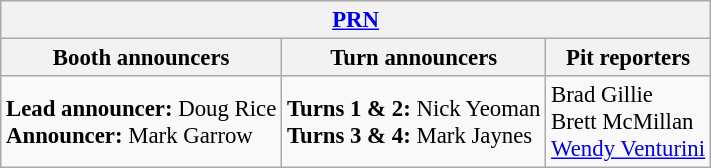<table class="wikitable" style="font-size: 95%;">
<tr>
<th colspan="3"><a href='#'>PRN</a></th>
</tr>
<tr>
<th>Booth announcers</th>
<th>Turn announcers</th>
<th>Pit reporters</th>
</tr>
<tr>
<td><strong>Lead announcer:</strong> Doug Rice<br><strong>Announcer:</strong> Mark Garrow</td>
<td><strong>Turns 1 & 2:</strong> Nick Yeoman<br><strong>Turns 3 & 4:</strong> Mark Jaynes</td>
<td>Brad Gillie<br>Brett McMillan<br><a href='#'>Wendy Venturini</a></td>
</tr>
</table>
